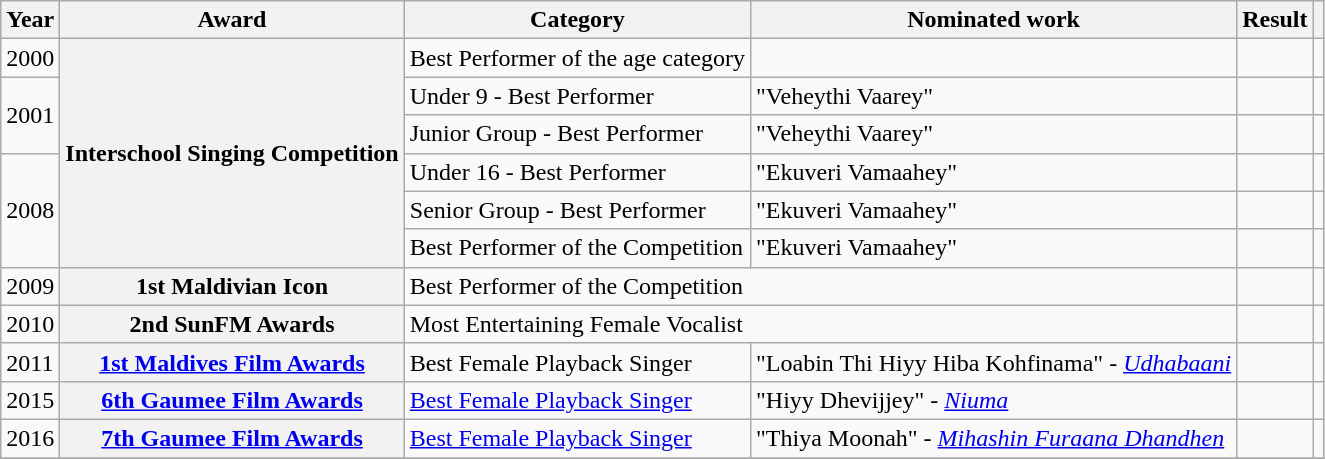<table class="wikitable plainrowheaders sortable">
<tr>
<th scope="col">Year</th>
<th scope="col">Award</th>
<th scope="col">Category</th>
<th scope="col">Nominated work</th>
<th scope="col">Result</th>
<th scope="col" class="unsortable"></th>
</tr>
<tr>
<td>2000</td>
<th scope="row" rowspan="6">Interschool Singing Competition</th>
<td>Best Performer of the age category</td>
<td></td>
<td></td>
<td style="text-align:center;"></td>
</tr>
<tr>
<td rowspan="2">2001</td>
<td>Under 9 - Best Performer</td>
<td>"Veheythi Vaarey"</td>
<td></td>
<td style="text-align:center;"></td>
</tr>
<tr>
<td>Junior Group - Best Performer</td>
<td>"Veheythi Vaarey"</td>
<td></td>
<td style="text-align:center;"></td>
</tr>
<tr>
<td rowspan="3">2008</td>
<td>Under 16 - Best Performer</td>
<td>"Ekuveri Vamaahey"</td>
<td></td>
<td style="text-align:center;"></td>
</tr>
<tr>
<td>Senior Group - Best Performer</td>
<td>"Ekuveri Vamaahey"</td>
<td></td>
<td style="text-align:center;"></td>
</tr>
<tr>
<td>Best Performer of the Competition</td>
<td>"Ekuveri Vamaahey"</td>
<td></td>
<td style="text-align:center;"></td>
</tr>
<tr>
<td>2009</td>
<th scope="row">1st Maldivian Icon</th>
<td colspan="2">Best Performer of the Competition</td>
<td></td>
<td style="text-align:center;"></td>
</tr>
<tr>
<td>2010</td>
<th scope="row">2nd SunFM Awards</th>
<td colspan="2">Most Entertaining Female Vocalist</td>
<td></td>
<td style="text-align:center;"></td>
</tr>
<tr>
<td>2011</td>
<th scope="row"><a href='#'>1st Maldives Film Awards</a></th>
<td>Best Female Playback Singer</td>
<td>"Loabin Thi Hiyy Hiba Kohfinama" - <em><a href='#'>Udhabaani</a></em></td>
<td></td>
<td style="text-align:center;"></td>
</tr>
<tr>
<td>2015</td>
<th scope="row"><a href='#'>6th Gaumee Film Awards</a></th>
<td><a href='#'>Best Female Playback Singer</a></td>
<td>"Hiyy Dhevijjey" - <em><a href='#'>Niuma</a></em></td>
<td></td>
<td style="text-align:center;"></td>
</tr>
<tr>
<td>2016</td>
<th scope="row"><a href='#'>7th Gaumee Film Awards</a></th>
<td><a href='#'>Best Female Playback Singer</a></td>
<td>"Thiya Moonah" - <em><a href='#'>Mihashin Furaana Dhandhen</a></em></td>
<td></td>
<td style="text-align:center;"></td>
</tr>
<tr>
</tr>
</table>
